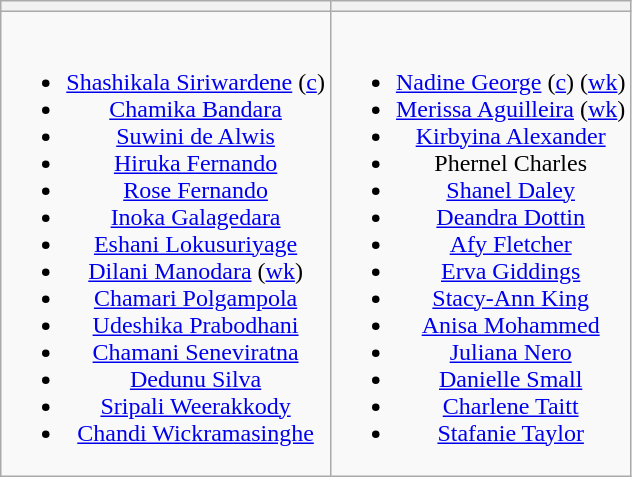<table class="wikitable" style="text-align:center">
<tr>
<th></th>
<th></th>
</tr>
<tr style="vertical-align:top">
<td><br><ul><li><a href='#'>Shashikala Siriwardene</a> (<a href='#'>c</a>)</li><li><a href='#'>Chamika Bandara</a></li><li><a href='#'>Suwini de Alwis</a></li><li><a href='#'>Hiruka Fernando</a></li><li><a href='#'>Rose Fernando</a></li><li><a href='#'>Inoka Galagedara</a></li><li><a href='#'>Eshani Lokusuriyage</a></li><li><a href='#'>Dilani Manodara</a> (<a href='#'>wk</a>)</li><li><a href='#'>Chamari Polgampola</a></li><li><a href='#'>Udeshika Prabodhani</a></li><li><a href='#'>Chamani Seneviratna</a></li><li><a href='#'>Dedunu Silva</a></li><li><a href='#'>Sripali Weerakkody</a></li><li><a href='#'>Chandi Wickramasinghe</a></li></ul></td>
<td><br><ul><li><a href='#'>Nadine George</a> (<a href='#'>c</a>) (<a href='#'>wk</a>)</li><li><a href='#'>Merissa Aguilleira</a> (<a href='#'>wk</a>)</li><li><a href='#'>Kirbyina Alexander</a></li><li>Phernel Charles</li><li><a href='#'>Shanel Daley</a></li><li><a href='#'>Deandra Dottin</a></li><li><a href='#'>Afy Fletcher</a></li><li><a href='#'>Erva Giddings</a></li><li><a href='#'>Stacy-Ann King</a></li><li><a href='#'>Anisa Mohammed</a></li><li><a href='#'>Juliana Nero</a></li><li><a href='#'>Danielle Small</a></li><li><a href='#'>Charlene Taitt</a></li><li><a href='#'>Stafanie Taylor</a></li></ul></td>
</tr>
</table>
